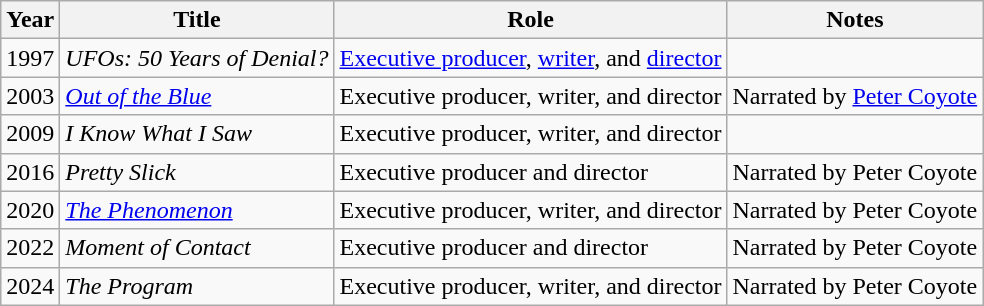<table class="wikitable">
<tr>
<th>Year</th>
<th>Title</th>
<th>Role</th>
<th>Notes</th>
</tr>
<tr>
<td>1997</td>
<td><em>UFOs: 50 Years of Denial?</em></td>
<td><a href='#'>Executive producer</a>, <a href='#'>writer</a>, and <a href='#'>director</a></td>
<td></td>
</tr>
<tr>
<td>2003</td>
<td><em><a href='#'>Out of the Blue</a></em></td>
<td>Executive producer, writer, and director</td>
<td>Narrated by <a href='#'>Peter Coyote</a></td>
</tr>
<tr>
<td>2009</td>
<td><em>I Know What I Saw</em></td>
<td>Executive producer, writer, and director</td>
<td></td>
</tr>
<tr>
<td>2016</td>
<td><em>Pretty Slick</em></td>
<td>Executive producer and director</td>
<td>Narrated by Peter Coyote</td>
</tr>
<tr>
<td>2020</td>
<td><em><a href='#'>The Phenomenon</a></em></td>
<td>Executive producer, writer, and director</td>
<td>Narrated by Peter Coyote</td>
</tr>
<tr>
<td>2022</td>
<td><em>Moment of Contact</em></td>
<td>Executive producer and director</td>
<td>Narrated by Peter Coyote</td>
</tr>
<tr>
<td>2024</td>
<td><em>The Program</em></td>
<td>Executive producer, writer, and director</td>
<td>Narrated by Peter Coyote</td>
</tr>
</table>
